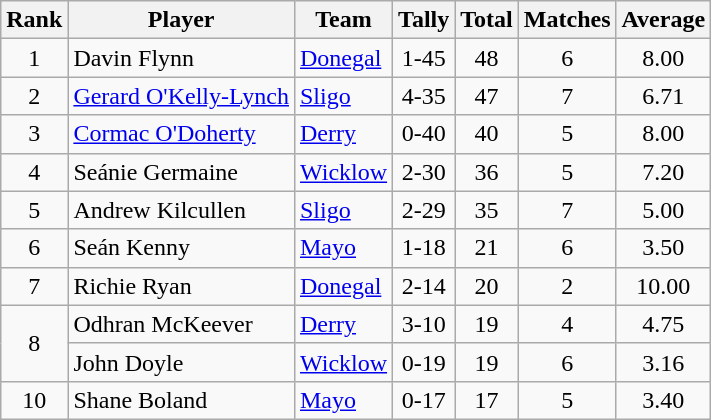<table class="wikitable sortable">
<tr>
<th>Rank</th>
<th>Player</th>
<th>Team</th>
<th>Tally</th>
<th>Total</th>
<th>Matches</th>
<th>Average</th>
</tr>
<tr>
<td rowspan="1" style="text-align:center;">1</td>
<td>Davin Flynn</td>
<td><a href='#'>Donegal</a></td>
<td align=center>1-45</td>
<td align=center>48</td>
<td align=center>6</td>
<td align=center>8.00</td>
</tr>
<tr>
<td rowspan="1" style="text-align:center;">2</td>
<td><a href='#'>Gerard O'Kelly-Lynch</a></td>
<td><a href='#'>Sligo</a></td>
<td align=center>4-35</td>
<td align=center>47</td>
<td align=center>7</td>
<td align=center>6.71</td>
</tr>
<tr>
<td rowspan="1" style="text-align:center;">3</td>
<td><a href='#'>Cormac O'Doherty</a></td>
<td><a href='#'>Derry</a></td>
<td align=center>0-40</td>
<td align=center>40</td>
<td align=center>5</td>
<td align=center>8.00</td>
</tr>
<tr>
<td rowspan="1" style="text-align:center;">4</td>
<td>Seánie Germaine</td>
<td><a href='#'>Wicklow</a></td>
<td align=center>2-30</td>
<td align=center>36</td>
<td align=center>5</td>
<td align=center>7.20</td>
</tr>
<tr>
<td rowspan="1" style="text-align:center;">5</td>
<td>Andrew Kilcullen</td>
<td><a href='#'>Sligo</a></td>
<td align=center>2-29</td>
<td align=center>35</td>
<td align=center>7</td>
<td align=center>5.00</td>
</tr>
<tr>
<td rowspan="1" style="text-align:center;">6</td>
<td>Seán Kenny</td>
<td><a href='#'>Mayo</a></td>
<td align=center>1-18</td>
<td align=center>21</td>
<td align=center>6</td>
<td align=center>3.50</td>
</tr>
<tr>
<td rowspan="1" style="text-align:center;">7</td>
<td>Richie Ryan</td>
<td><a href='#'>Donegal</a></td>
<td align=center>2-14</td>
<td align=center>20</td>
<td align=center>2</td>
<td align=center>10.00</td>
</tr>
<tr>
<td rowspan="2" style="text-align:center;">8</td>
<td>Odhran McKeever</td>
<td><a href='#'>Derry</a></td>
<td align=center>3-10</td>
<td align=center>19</td>
<td align=center>4</td>
<td align=center>4.75</td>
</tr>
<tr>
<td>John Doyle</td>
<td><a href='#'>Wicklow</a></td>
<td align=center>0-19</td>
<td align=center>19</td>
<td align=center>6</td>
<td align=center>3.16</td>
</tr>
<tr>
<td rowspan="1" style="text-align:center;">10</td>
<td>Shane Boland</td>
<td><a href='#'>Mayo</a></td>
<td align=center>0-17</td>
<td align=center>17</td>
<td align=center>5</td>
<td align=center>3.40</td>
</tr>
</table>
